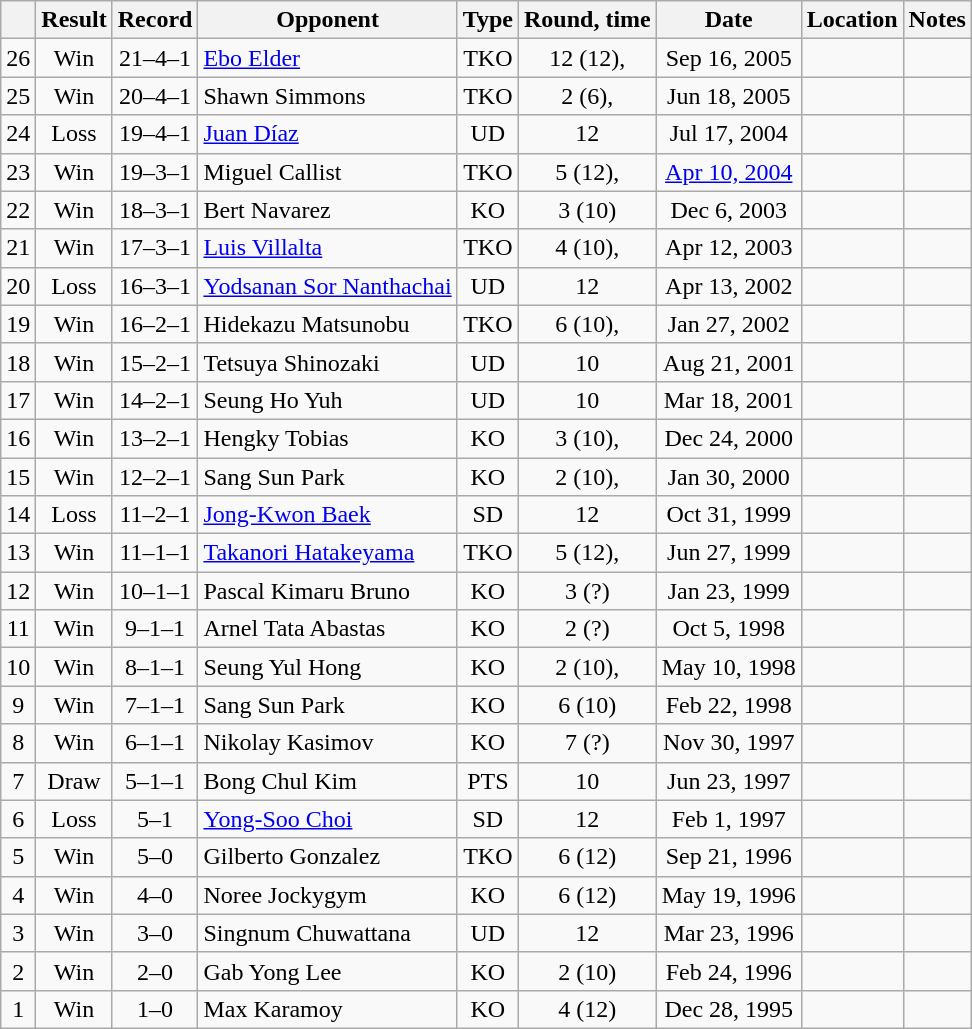<table class=wikitable style=text-align:center>
<tr>
<th></th>
<th>Result</th>
<th>Record</th>
<th>Opponent</th>
<th>Type</th>
<th>Round, time</th>
<th>Date</th>
<th>Location</th>
<th>Notes</th>
</tr>
<tr>
<td>26</td>
<td>Win</td>
<td>21–4–1</td>
<td align=left><a href='#'>Ebo Elder</a></td>
<td>TKO</td>
<td>12 (12), </td>
<td>Sep 16, 2005</td>
<td align=left></td>
<td align=left></td>
</tr>
<tr>
<td>25</td>
<td>Win</td>
<td>20–4–1</td>
<td align=left>Shawn Simmons</td>
<td>TKO</td>
<td>2 (6), </td>
<td>Jun 18, 2005</td>
<td align=left></td>
<td align=left></td>
</tr>
<tr>
<td>24</td>
<td>Loss</td>
<td>19–4–1</td>
<td align=left><a href='#'>Juan Díaz</a></td>
<td>UD</td>
<td>12</td>
<td>Jul 17, 2004</td>
<td align=left></td>
<td align=left></td>
</tr>
<tr>
<td>23</td>
<td>Win</td>
<td>19–3–1</td>
<td align=left>Miguel Callist</td>
<td>TKO</td>
<td>5 (12), </td>
<td><a href='#'>Apr 10, 2004</a></td>
<td align=left></td>
<td align=left></td>
</tr>
<tr>
<td>22</td>
<td>Win</td>
<td>18–3–1</td>
<td align=left>Bert Navarez</td>
<td>KO</td>
<td>3 (10)</td>
<td>Dec 6, 2003</td>
<td align=left></td>
<td align=left></td>
</tr>
<tr>
<td>21</td>
<td>Win</td>
<td>17–3–1</td>
<td align=left><a href='#'>Luis Villalta</a></td>
<td>TKO</td>
<td>4 (10), </td>
<td>Apr 12, 2003</td>
<td align=left></td>
<td align=left></td>
</tr>
<tr>
<td>20</td>
<td>Loss</td>
<td>16–3–1</td>
<td align=left><a href='#'>Yodsanan Sor Nanthachai</a></td>
<td>UD</td>
<td>12</td>
<td>Apr 13, 2002</td>
<td align=left></td>
<td align=left></td>
</tr>
<tr>
<td>19</td>
<td>Win</td>
<td>16–2–1</td>
<td align=left>Hidekazu Matsunobu</td>
<td>TKO</td>
<td>6 (10), </td>
<td>Jan 27, 2002</td>
<td align=left></td>
<td align=left></td>
</tr>
<tr>
<td>18</td>
<td>Win</td>
<td>15–2–1</td>
<td align=left>Tetsuya Shinozaki</td>
<td>UD</td>
<td>10</td>
<td>Aug 21, 2001</td>
<td align=left></td>
<td align=left></td>
</tr>
<tr>
<td>17</td>
<td>Win</td>
<td>14–2–1</td>
<td align=left>Seung Ho Yuh</td>
<td>UD</td>
<td>10</td>
<td>Mar 18, 2001</td>
<td align=left></td>
<td align=left></td>
</tr>
<tr>
<td>16</td>
<td>Win</td>
<td>13–2–1</td>
<td align=left>Hengky Tobias</td>
<td>KO</td>
<td>3 (10), </td>
<td>Dec 24, 2000</td>
<td align=left></td>
<td align=left></td>
</tr>
<tr>
<td>15</td>
<td>Win</td>
<td>12–2–1</td>
<td align=left>Sang Sun Park</td>
<td>KO</td>
<td>2 (10), </td>
<td>Jan 30, 2000</td>
<td align=left></td>
<td align=left></td>
</tr>
<tr>
<td>14</td>
<td>Loss</td>
<td>11–2–1</td>
<td align=left><a href='#'>Jong-Kwon Baek</a></td>
<td>SD</td>
<td>12</td>
<td>Oct 31, 1999</td>
<td align=left></td>
<td align=left></td>
</tr>
<tr>
<td>13</td>
<td>Win</td>
<td>11–1–1</td>
<td align=left><a href='#'>Takanori Hatakeyama</a></td>
<td>TKO</td>
<td>5 (12), </td>
<td>Jun 27, 1999</td>
<td align=left></td>
<td align=left></td>
</tr>
<tr>
<td>12</td>
<td>Win</td>
<td>10–1–1</td>
<td align=left>Pascal Kimaru Bruno</td>
<td>KO</td>
<td>3 (?)</td>
<td>Jan 23, 1999</td>
<td align=left></td>
<td align=left></td>
</tr>
<tr>
<td>11</td>
<td>Win</td>
<td>9–1–1</td>
<td align=left>Arnel Tata Abastas</td>
<td>KO</td>
<td>2 (?)</td>
<td>Oct 5, 1998</td>
<td align=left></td>
<td align=left></td>
</tr>
<tr>
<td>10</td>
<td>Win</td>
<td>8–1–1</td>
<td align=left>Seung Yul Hong</td>
<td>KO</td>
<td>2 (10), </td>
<td>May 10, 1998</td>
<td align=left></td>
<td align=left></td>
</tr>
<tr>
<td>9</td>
<td>Win</td>
<td>7–1–1</td>
<td align=left>Sang Sun Park</td>
<td>KO</td>
<td>6 (10)</td>
<td>Feb 22, 1998</td>
<td align=left></td>
<td align=left></td>
</tr>
<tr>
<td>8</td>
<td>Win</td>
<td>6–1–1</td>
<td align=left>Nikolay Kasimov</td>
<td>KO</td>
<td>7 (?)</td>
<td>Nov 30, 1997</td>
<td align=left></td>
<td align=left></td>
</tr>
<tr>
<td>7</td>
<td>Draw</td>
<td>5–1–1</td>
<td align=left>Bong Chul Kim</td>
<td>PTS</td>
<td>10</td>
<td>Jun 23, 1997</td>
<td align=left></td>
<td align=left></td>
</tr>
<tr>
<td>6</td>
<td>Loss</td>
<td>5–1</td>
<td align=left><a href='#'>Yong-Soo Choi</a></td>
<td>SD</td>
<td>12</td>
<td>Feb 1, 1997</td>
<td align=left></td>
<td align=left></td>
</tr>
<tr>
<td>5</td>
<td>Win</td>
<td>5–0</td>
<td align=left>Gilberto Gonzalez</td>
<td>TKO</td>
<td>6 (12)</td>
<td>Sep 21, 1996</td>
<td align=left></td>
<td align=left></td>
</tr>
<tr>
<td>4</td>
<td>Win</td>
<td>4–0</td>
<td align=left>Noree Jockygym</td>
<td>KO</td>
<td>6 (12)</td>
<td>May 19, 1996</td>
<td align=left></td>
<td align=left></td>
</tr>
<tr>
<td>3</td>
<td>Win</td>
<td>3–0</td>
<td align=left>Singnum Chuwattana</td>
<td>UD</td>
<td>12</td>
<td>Mar 23, 1996</td>
<td align=left></td>
<td align=left></td>
</tr>
<tr>
<td>2</td>
<td>Win</td>
<td>2–0</td>
<td align=left>Gab Yong Lee</td>
<td>KO</td>
<td>2 (10)</td>
<td>Feb 24, 1996</td>
<td align=left></td>
<td align=left></td>
</tr>
<tr>
<td>1</td>
<td>Win</td>
<td>1–0</td>
<td align=left>Max Karamoy</td>
<td>KO</td>
<td>4 (12)</td>
<td>Dec 28, 1995</td>
<td align=left></td>
<td align=left></td>
</tr>
</table>
